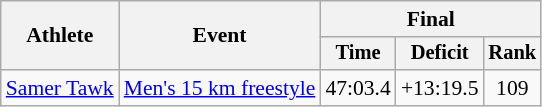<table class="wikitable" style="font-size:90%">
<tr>
<th rowspan="2">Athlete</th>
<th rowspan="2">Event</th>
<th colspan="3">Final</th>
</tr>
<tr style="font-size:95%">
<th>Time</th>
<th>Deficit</th>
<th>Rank</th>
</tr>
<tr align=center>
<td align=left><a href='#'>Samer Tawk</a></td>
<td align=left><a href='#'>Men's 15 km freestyle</a></td>
<td>47:03.4</td>
<td>+13:19.5</td>
<td>109</td>
</tr>
</table>
